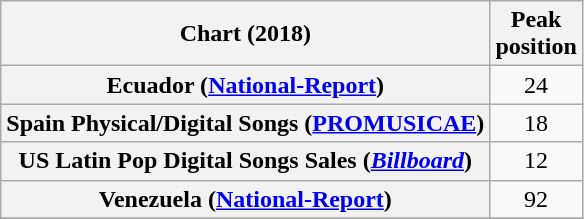<table class="wikitable sortable plainrowheaders" style="text-align:center">
<tr>
<th scope="col">Chart (2018)</th>
<th scope="col">Peak<br> position</th>
</tr>
<tr>
<th scope="row">Ecuador (<a href='#'>National-Report</a>)</th>
<td align="center">24</td>
</tr>
<tr>
<th scope="row">Spain Physical/Digital Songs (<a href='#'>PROMUSICAE</a>)</th>
<td align="center">18</td>
</tr>
<tr>
<th scope="row">US Latin Pop Digital Songs Sales (<em><a href='#'>Billboard</a></em>)</th>
<td align="center">12</td>
</tr>
<tr>
<th scope="row">Venezuela (<a href='#'>National-Report</a>)</th>
<td align="center">92</td>
</tr>
<tr>
</tr>
</table>
